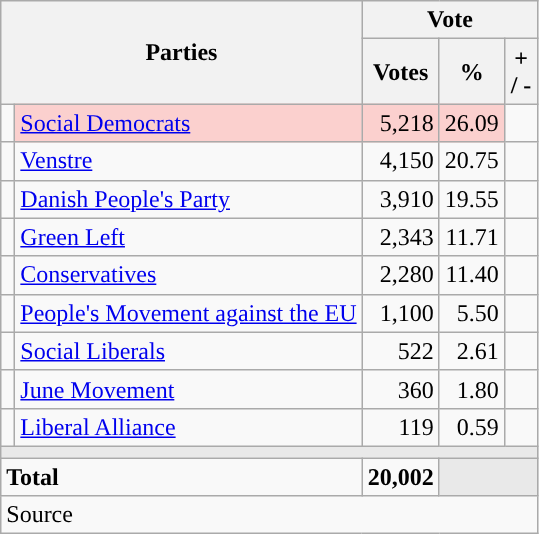<table class="wikitable" style="text-align:right;">
<tr>
<th style="text-align:centre;" rowspan="2" colspan="2" width="225">Parties</th>
<th colspan="3">Vote</th>
</tr>
<tr>
<th width="15">Votes</th>
<th width="15">%</th>
<th width="15">+ / -</th>
</tr>
<tr>
<td width="2" style="color:inherit;background:"></td>
<td bgcolor=#fbd0ce   align="left"><a href='#'>Social Democrats</a></td>
<td bgcolor=#fbd0ce>5,218</td>
<td bgcolor=#fbd0ce>26.09</td>
<td></td>
</tr>
<tr>
<td width="2" style="color:inherit;background:"></td>
<td align="left"><a href='#'>Venstre</a></td>
<td>4,150</td>
<td>20.75</td>
<td></td>
</tr>
<tr>
<td width="2" style="color:inherit;background:"></td>
<td align="left"><a href='#'>Danish People's Party</a></td>
<td>3,910</td>
<td>19.55</td>
<td></td>
</tr>
<tr>
<td width="2" style="color:inherit;background:"></td>
<td align="left"><a href='#'>Green Left</a></td>
<td>2,343</td>
<td>11.71</td>
<td></td>
</tr>
<tr>
<td width="2" style="color:inherit;background:"></td>
<td align="left"><a href='#'>Conservatives</a></td>
<td>2,280</td>
<td>11.40</td>
<td></td>
</tr>
<tr>
<td width="2" style="color:inherit;background:"></td>
<td align="left"><a href='#'>People's Movement against the EU</a></td>
<td>1,100</td>
<td>5.50</td>
<td></td>
</tr>
<tr>
<td width="2" style="color:inherit;background:"></td>
<td align="left"><a href='#'>Social Liberals</a></td>
<td>522</td>
<td>2.61</td>
<td></td>
</tr>
<tr>
<td width="2" style="color:inherit;background:"></td>
<td align="left"><a href='#'>June Movement</a></td>
<td>360</td>
<td>1.80</td>
<td></td>
</tr>
<tr>
<td width="2" style="color:inherit;background:"></td>
<td align="left"><a href='#'>Liberal Alliance</a></td>
<td>119</td>
<td>0.59</td>
<td></td>
</tr>
<tr>
<td colspan="7" bgcolor="#E9E9E9"></td>
</tr>
<tr>
<td align="left" colspan="2"><strong>Total</strong></td>
<td><strong>20,002</strong></td>
<td bgcolor="#E9E9E9" colspan="2"></td>
</tr>
<tr>
<td align="left" colspan="6">Source</td>
</tr>
</table>
